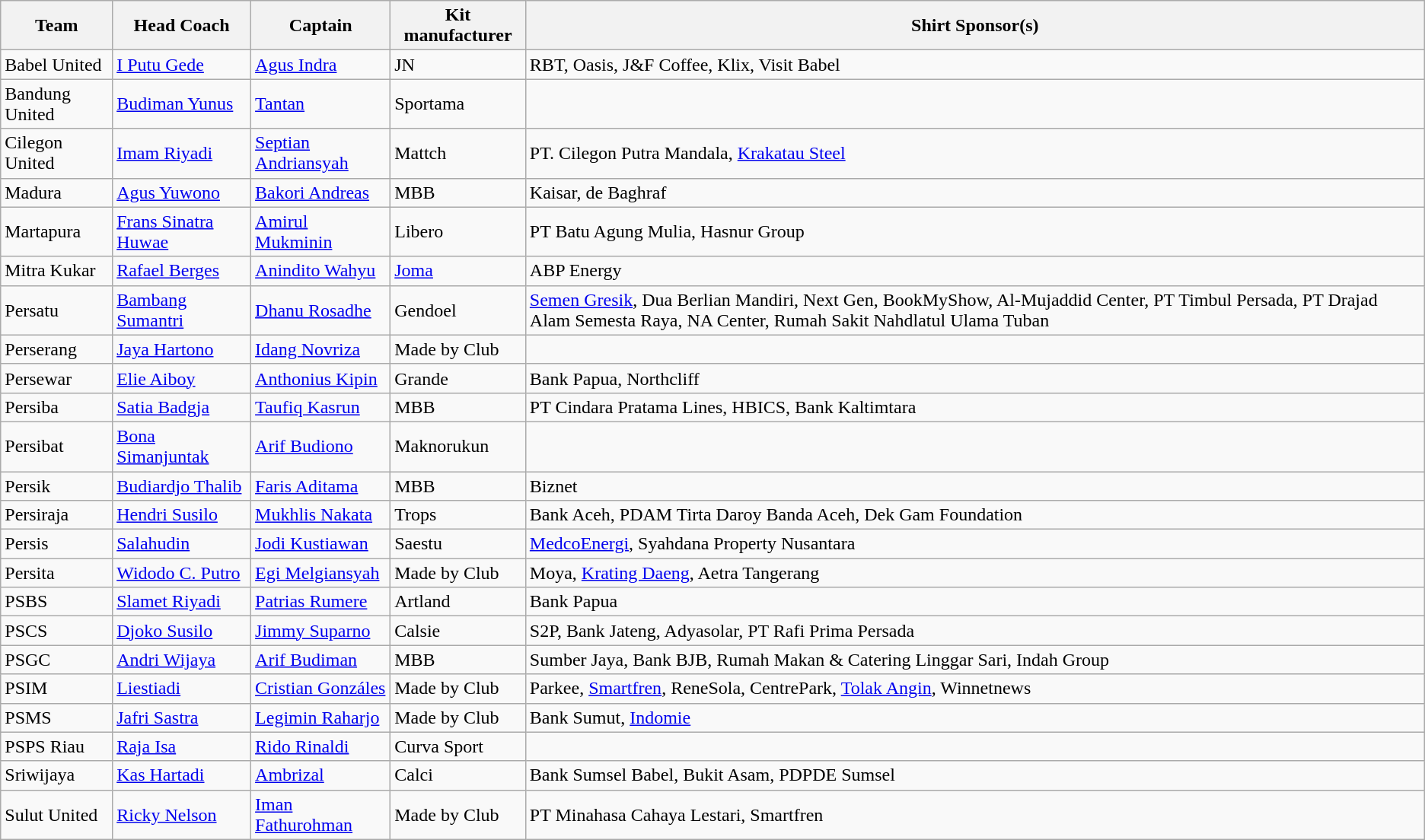<table class="wikitable sortable">
<tr>
<th>Team</th>
<th>Head Coach</th>
<th>Captain</th>
<th class="nowrap">Kit manufacturer</th>
<th class=unsortable>Shirt Sponsor(s)</th>
</tr>
<tr>
<td class="nowrap">Babel United</td>
<td class="nowrap"> <a href='#'>I Putu Gede</a></td>
<td class="nowrap"> <a href='#'>Agus Indra</a></td>
<td>JN</td>
<td>RBT, Oasis, J&F Coffee, Klix, Visit Babel</td>
</tr>
<tr>
<td class="nowrap">Bandung United</td>
<td class="nowrap"> <a href='#'>Budiman Yunus</a></td>
<td class="nowrap"> <a href='#'>Tantan</a></td>
<td>Sportama</td>
<td></td>
</tr>
<tr>
<td class="nowrap">Cilegon United</td>
<td class="nowrap"> <a href='#'>Imam Riyadi</a></td>
<td class="nowrap"> <a href='#'>Septian Andriansyah</a></td>
<td>Mattch</td>
<td>PT. Cilegon Putra Mandala, <a href='#'>Krakatau Steel</a></td>
</tr>
<tr>
<td class="nowrap">Madura</td>
<td class="nowrap"> <a href='#'>Agus Yuwono</a></td>
<td class="nowrap"> <a href='#'>Bakori Andreas</a></td>
<td>MBB</td>
<td>Kaisar, de Baghraf</td>
</tr>
<tr>
<td class="nowrap">Martapura</td>
<td class="nowrap"> <a href='#'>Frans Sinatra Huwae</a></td>
<td class="nowrap"> <a href='#'>Amirul Mukminin</a></td>
<td>Libero</td>
<td>PT Batu Agung Mulia, Hasnur Group</td>
</tr>
<tr>
<td class="nowrap">Mitra Kukar</td>
<td class="nowrap"> <a href='#'>Rafael Berges</a></td>
<td class="nowrap"> <a href='#'>Anindito Wahyu</a></td>
<td><a href='#'>Joma</a></td>
<td>ABP Energy</td>
</tr>
<tr>
<td class="nowrap">Persatu</td>
<td class="nowrap"> <a href='#'>Bambang Sumantri</a></td>
<td class="nowrap"> <a href='#'>Dhanu Rosadhe</a></td>
<td>Gendoel</td>
<td><a href='#'>Semen Gresik</a>, Dua Berlian Mandiri, Next Gen, BookMyShow, Al-Mujaddid Center, PT Timbul Persada, PT Drajad Alam Semesta Raya, NA Center, Rumah Sakit Nahdlatul Ulama Tuban</td>
</tr>
<tr>
<td class="nowrap">Perserang</td>
<td class="nowrap"> <a href='#'>Jaya Hartono</a></td>
<td class="nowrap"> <a href='#'>Idang Novriza</a></td>
<td>Made by Club</td>
<td></td>
</tr>
<tr>
<td class="nowrap">Persewar</td>
<td class="nowrap"> <a href='#'>Elie Aiboy</a></td>
<td class="nowrap"> <a href='#'>Anthonius Kipin</a></td>
<td>Grande</td>
<td>Bank Papua, Northcliff</td>
</tr>
<tr>
<td class="nowrap">Persiba</td>
<td class="nowrap"> <a href='#'>Satia Badgja</a></td>
<td class="nowrap"> <a href='#'>Taufiq Kasrun</a></td>
<td>MBB</td>
<td>PT Cindara Pratama Lines, HBICS, Bank Kaltimtara</td>
</tr>
<tr>
<td class="nowrap">Persibat</td>
<td class="nowrap"> <a href='#'>Bona Simanjuntak</a></td>
<td class="nowrap"> <a href='#'>Arif Budiono</a></td>
<td>Maknorukun</td>
<td></td>
</tr>
<tr>
<td class="nowrap">Persik</td>
<td class="nowrap"> <a href='#'>Budiardjo Thalib</a></td>
<td class="nowrap"> <a href='#'>Faris Aditama</a></td>
<td>MBB</td>
<td>Biznet</td>
</tr>
<tr>
<td class="nowrap">Persiraja</td>
<td class="nowrap"> <a href='#'>Hendri Susilo</a></td>
<td class="nowrap"> <a href='#'>Mukhlis Nakata</a></td>
<td>Trops</td>
<td>Bank Aceh, PDAM Tirta Daroy Banda Aceh, Dek Gam Foundation</td>
</tr>
<tr>
<td class="nowrap">Persis</td>
<td class="nowrap"> <a href='#'>Salahudin</a></td>
<td class="nowrap"> <a href='#'>Jodi Kustiawan</a></td>
<td>Saestu</td>
<td><a href='#'>MedcoEnergi</a>, Syahdana Property Nusantara</td>
</tr>
<tr>
<td class="nowrap">Persita</td>
<td class="nowrap"> <a href='#'>Widodo C. Putro</a></td>
<td class="nowrap"> <a href='#'>Egi Melgiansyah</a></td>
<td>Made by Club</td>
<td>Moya, <a href='#'>Krating Daeng</a>, Aetra Tangerang</td>
</tr>
<tr>
<td class="nowrap">PSBS</td>
<td class="nowrap"> <a href='#'>Slamet Riyadi</a></td>
<td class="nowrap"> <a href='#'>Patrias Rumere</a></td>
<td>Artland</td>
<td>Bank Papua</td>
</tr>
<tr>
<td class="nowrap">PSCS</td>
<td class="nowrap"> <a href='#'>Djoko Susilo</a></td>
<td class="nowrap"> <a href='#'>Jimmy Suparno</a></td>
<td>Calsie</td>
<td>S2P, Bank Jateng, Adyasolar, PT Rafi Prima Persada</td>
</tr>
<tr>
<td class="nowrap">PSGC</td>
<td class="nowrap"> <a href='#'>Andri Wijaya</a></td>
<td class="nowrap"> <a href='#'>Arif Budiman</a></td>
<td>MBB</td>
<td>Sumber Jaya, Bank BJB, Rumah Makan & Catering Linggar Sari, Indah Group</td>
</tr>
<tr>
<td class="nowrap">PSIM</td>
<td class="nowrap"> <a href='#'>Liestiadi</a></td>
<td class="nowrap"> <a href='#'>Cristian Gonzáles</a></td>
<td>Made by Club</td>
<td>Parkee, <a href='#'>Smartfren</a>,  ReneSola, CentrePark, <a href='#'>Tolak Angin</a>, Winnetnews</td>
</tr>
<tr>
<td class="nowrap">PSMS</td>
<td class="nowrap"> <a href='#'>Jafri Sastra</a></td>
<td class="nowrap"> <a href='#'>Legimin Raharjo</a></td>
<td>Made by Club</td>
<td>Bank Sumut, <a href='#'>Indomie</a></td>
</tr>
<tr>
<td class="nowrap">PSPS Riau</td>
<td class="nowrap"> <a href='#'>Raja Isa</a></td>
<td class="nowrap"> <a href='#'>Rido Rinaldi</a></td>
<td>Curva Sport</td>
<td></td>
</tr>
<tr>
<td class="nowrap">Sriwijaya</td>
<td class="nowrap"> <a href='#'>Kas Hartadi</a></td>
<td class="nowrap"> <a href='#'>Ambrizal</a></td>
<td>Calci</td>
<td>Bank Sumsel Babel, Bukit Asam, PDPDE Sumsel</td>
</tr>
<tr>
<td class="nowrap">Sulut United</td>
<td class="nowrap"> <a href='#'>Ricky Nelson</a></td>
<td class="nowrap"> <a href='#'>Iman Fathurohman</a></td>
<td>Made by Club</td>
<td>PT Minahasa Cahaya Lestari, Smartfren</td>
</tr>
</table>
